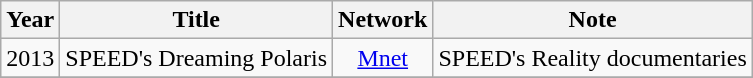<table class="wikitable" style="text-align:center;">
<tr>
<th>Year</th>
<th>Title</th>
<th>Network</th>
<th>Note</th>
</tr>
<tr>
<td>2013</td>
<td>SPEED's Dreaming Polaris</td>
<td><a href='#'>Mnet</a></td>
<td>SPEED's Reality documentaries</td>
</tr>
<tr>
</tr>
</table>
